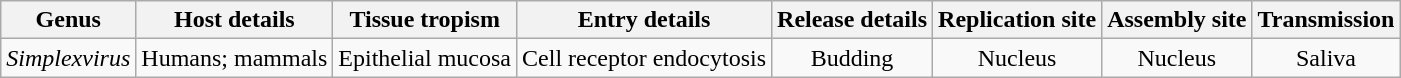<table class="wikitable sortable" style="text-align:center">
<tr>
<th>Genus</th>
<th>Host details</th>
<th>Tissue tropism</th>
<th>Entry details</th>
<th>Release details</th>
<th>Replication site</th>
<th>Assembly site</th>
<th>Transmission</th>
</tr>
<tr>
<td><em>Simplexvirus</em></td>
<td>Humans; mammals</td>
<td>Epithelial mucosa</td>
<td>Cell receptor endocytosis</td>
<td>Budding</td>
<td>Nucleus</td>
<td>Nucleus</td>
<td>Saliva</td>
</tr>
</table>
